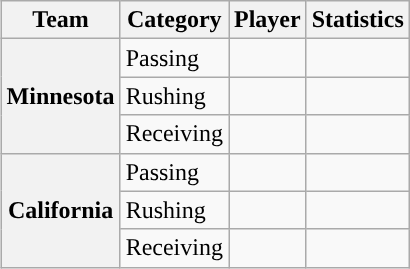<table class="wikitable" style="float:right">
<tr>
<th>Team</th>
<th>Category</th>
<th>Player</th>
<th>Statistics</th>
</tr>
<tr>
<th rowspan=3>Minnesota</th>
<td>Passing</td>
<td></td>
<td></td>
</tr>
<tr>
<td>Rushing</td>
<td></td>
<td></td>
</tr>
<tr>
<td>Receiving</td>
<td></td>
<td></td>
</tr>
<tr>
<th rowspan=3>California</th>
<td>Passing</td>
<td></td>
<td></td>
</tr>
<tr>
<td>Rushing</td>
<td></td>
<td></td>
</tr>
<tr>
<td>Receiving</td>
<td></td>
<td></td>
</tr>
</table>
